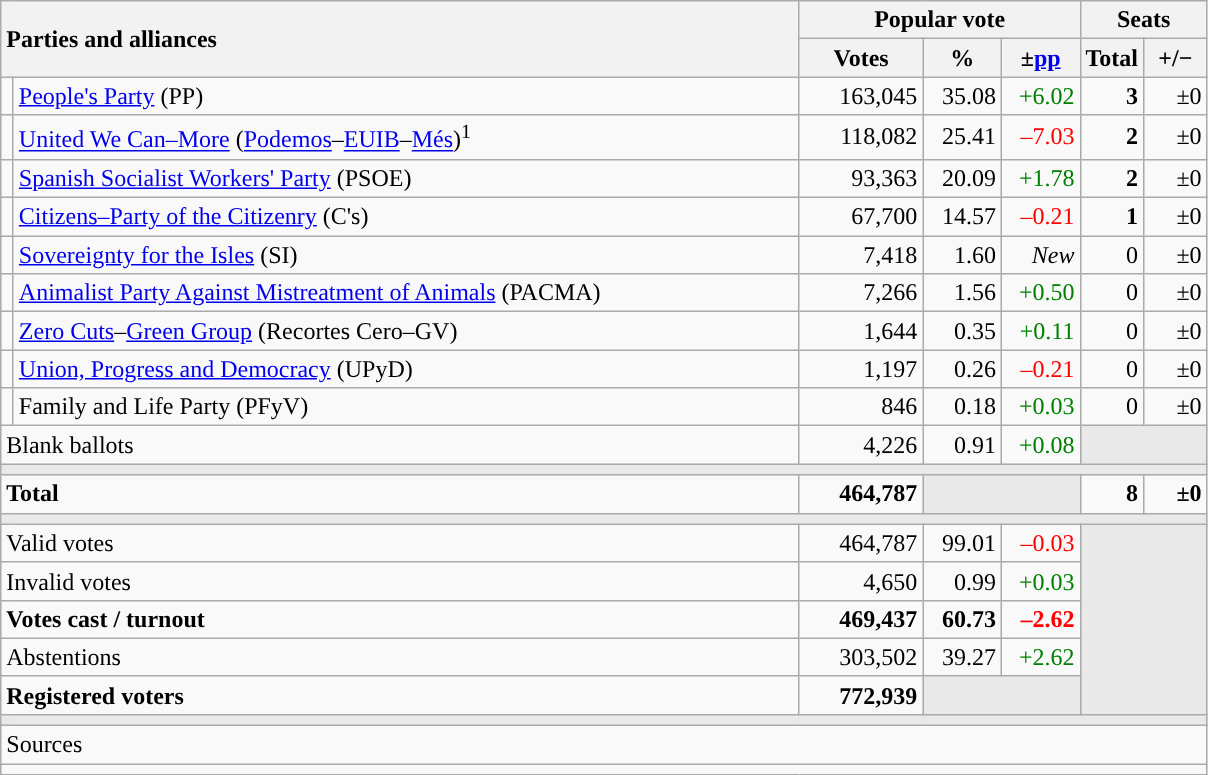<table class="wikitable" style="text-align:right;">
<tr>
<th style="text-align:left;" rowspan="2" colspan="2" width="525">Parties and alliances</th>
<th colspan="3">Popular vote</th>
<th colspan="2">Seats</th>
</tr>
<tr>
<th width="75">Votes</th>
<th width="45">%</th>
<th width="45">±<a href='#'>pp</a></th>
<th width="35">Total</th>
<th width="35">+/−</th>
</tr>
<tr>
<td width="1" style="color:inherit;background:"></td>
<td align="left"><a href='#'>People's Party</a> (PP)</td>
<td>163,045</td>
<td>35.08</td>
<td style="color:green;">+6.02</td>
<td><strong>3</strong></td>
<td>±0</td>
</tr>
<tr>
<td style="color:inherit;background:"></td>
<td align="left"><a href='#'>United We Can–More</a> (<a href='#'>Podemos</a>–<a href='#'>EUIB</a>–<a href='#'>Més</a>)<sup>1</sup></td>
<td>118,082</td>
<td>25.41</td>
<td style="color:red;">–7.03</td>
<td><strong>2</strong></td>
<td>±0</td>
</tr>
<tr>
<td style="color:inherit;background:"></td>
<td align="left"><a href='#'>Spanish Socialist Workers' Party</a> (PSOE)</td>
<td>93,363</td>
<td>20.09</td>
<td style="color:green;">+1.78</td>
<td><strong>2</strong></td>
<td>±0</td>
</tr>
<tr>
<td style="color:inherit;background:"></td>
<td align="left"><a href='#'>Citizens–Party of the Citizenry</a> (C's)</td>
<td>67,700</td>
<td>14.57</td>
<td style="color:red;">–0.21</td>
<td><strong>1</strong></td>
<td>±0</td>
</tr>
<tr>
<td style="color:inherit;background:"></td>
<td align="left"><a href='#'>Sovereignty for the Isles</a> (SI)</td>
<td>7,418</td>
<td>1.60</td>
<td><em>New</em></td>
<td>0</td>
<td>±0</td>
</tr>
<tr>
<td style="color:inherit;background:"></td>
<td align="left"><a href='#'>Animalist Party Against Mistreatment of Animals</a> (PACMA)</td>
<td>7,266</td>
<td>1.56</td>
<td style="color:green;">+0.50</td>
<td>0</td>
<td>±0</td>
</tr>
<tr>
<td style="color:inherit;background:"></td>
<td align="left"><a href='#'>Zero Cuts</a>–<a href='#'>Green Group</a> (Recortes Cero–GV)</td>
<td>1,644</td>
<td>0.35</td>
<td style="color:green;">+0.11</td>
<td>0</td>
<td>±0</td>
</tr>
<tr>
<td style="color:inherit;background:"></td>
<td align="left"><a href='#'>Union, Progress and Democracy</a> (UPyD)</td>
<td>1,197</td>
<td>0.26</td>
<td style="color:red;">–0.21</td>
<td>0</td>
<td>±0</td>
</tr>
<tr>
<td style="color:inherit;background:"></td>
<td align="left">Family and Life Party (PFyV)</td>
<td>846</td>
<td>0.18</td>
<td style="color:green;">+0.03</td>
<td>0</td>
<td>±0</td>
</tr>
<tr>
<td align="left" colspan="2">Blank ballots</td>
<td>4,226</td>
<td>0.91</td>
<td style="color:green;">+0.08</td>
<td bgcolor="#E9E9E9" colspan="2"></td>
</tr>
<tr>
<td colspan="7" bgcolor="#E9E9E9"></td>
</tr>
<tr style="font-weight:bold;">
<td align="left" colspan="2">Total</td>
<td>464,787</td>
<td bgcolor="#E9E9E9" colspan="2"></td>
<td>8</td>
<td>±0</td>
</tr>
<tr>
<td colspan="7" bgcolor="#E9E9E9"></td>
</tr>
<tr>
<td align="left" colspan="2">Valid votes</td>
<td>464,787</td>
<td>99.01</td>
<td style="color:red;">–0.03</td>
<td bgcolor="#E9E9E9" colspan="2" rowspan="5"></td>
</tr>
<tr>
<td align="left" colspan="2">Invalid votes</td>
<td>4,650</td>
<td>0.99</td>
<td style="color:green;">+0.03</td>
</tr>
<tr style="font-weight:bold;">
<td align="left" colspan="2">Votes cast / turnout</td>
<td>469,437</td>
<td>60.73</td>
<td style="color:red;">–2.62</td>
</tr>
<tr>
<td align="left" colspan="2">Abstentions</td>
<td>303,502</td>
<td>39.27</td>
<td style="color:green;">+2.62</td>
</tr>
<tr style="font-weight:bold;">
<td align="left" colspan="2">Registered voters</td>
<td>772,939</td>
<td bgcolor="#E9E9E9" colspan="2"></td>
</tr>
<tr>
<td colspan="7" bgcolor="#E9E9E9"></td>
</tr>
<tr>
<td align="left" colspan="7">Sources</td>
</tr>
<tr>
<td colspan="7" style="text-align:left; max-width:790px;"></td>
</tr>
</table>
